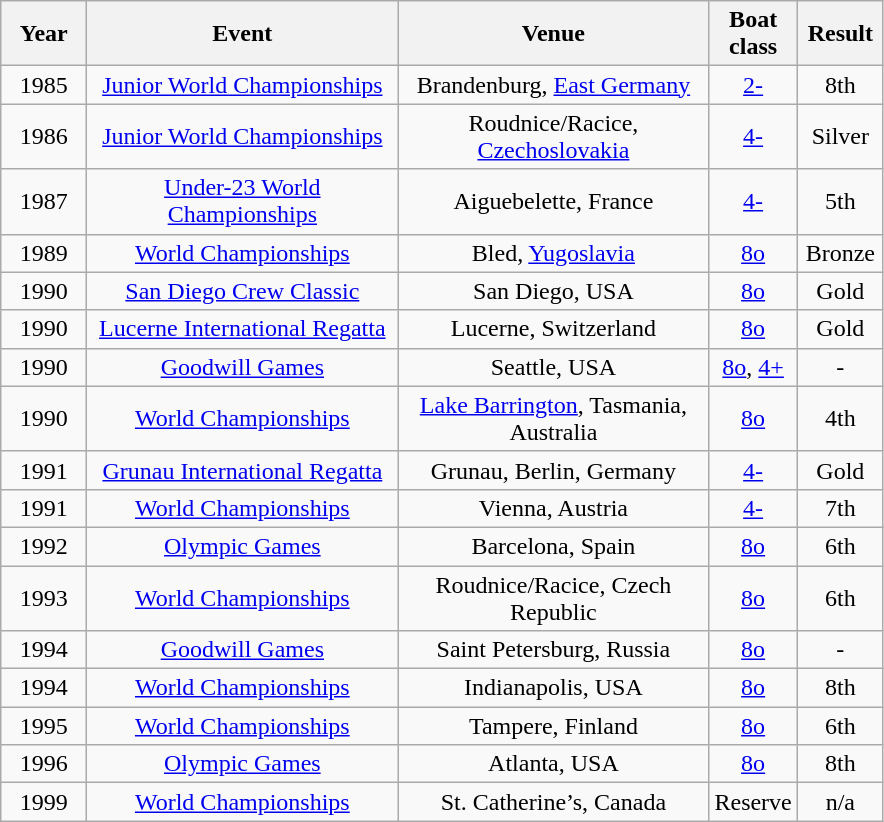<table class="wikitable" style="text-align:center">
<tr>
<th width=50>Year</th>
<th width=200>Event</th>
<th width=200>Venue</th>
<th width=50>Boat class</th>
<th width=50>Result</th>
</tr>
<tr>
<td>1985</td>
<td><a href='#'>Junior World Championships</a></td>
<td>Brandenburg, <a href='#'>East Germany</a></td>
<td><a href='#'>2-</a></td>
<td>8th</td>
</tr>
<tr>
<td>1986</td>
<td><a href='#'>Junior World Championships</a></td>
<td>Roudnice/Racice, <a href='#'>Czechoslovakia</a></td>
<td><a href='#'>4-</a></td>
<td>Silver</td>
</tr>
<tr>
<td>1987</td>
<td><a href='#'>Under-23 World Championships</a></td>
<td>Aiguebelette, France</td>
<td><a href='#'>4-</a></td>
<td>5th</td>
</tr>
<tr>
<td>1989</td>
<td><a href='#'>World Championships</a></td>
<td>Bled, <a href='#'>Yugoslavia</a></td>
<td><a href='#'>8o</a></td>
<td>Bronze</td>
</tr>
<tr>
<td>1990</td>
<td><a href='#'>San Diego Crew Classic</a></td>
<td>San Diego, USA</td>
<td><a href='#'>8o</a></td>
<td>Gold</td>
</tr>
<tr>
<td>1990</td>
<td><a href='#'>Lucerne International Regatta</a></td>
<td>Lucerne, Switzerland</td>
<td><a href='#'>8o</a></td>
<td>Gold</td>
</tr>
<tr>
<td>1990</td>
<td><a href='#'>Goodwill Games</a></td>
<td>Seattle, USA</td>
<td><a href='#'>8o</a>, <a href='#'>4+</a></td>
<td>-</td>
</tr>
<tr>
<td>1990</td>
<td><a href='#'>World Championships</a></td>
<td><a href='#'> Lake Barrington</a>, Tasmania, Australia</td>
<td><a href='#'>8o</a></td>
<td>4th</td>
</tr>
<tr>
<td>1991</td>
<td><a href='#'>Grunau International Regatta</a></td>
<td>Grunau, Berlin, Germany</td>
<td><a href='#'>4-</a></td>
<td>Gold</td>
</tr>
<tr>
<td>1991</td>
<td><a href='#'>World Championships</a></td>
<td>Vienna, Austria</td>
<td><a href='#'>4-</a></td>
<td>7th</td>
</tr>
<tr>
<td>1992</td>
<td><a href='#'>Olympic Games</a></td>
<td>Barcelona, Spain</td>
<td><a href='#'>8o</a></td>
<td>6th</td>
</tr>
<tr>
<td>1993</td>
<td><a href='#'>World Championships</a></td>
<td>Roudnice/Racice, Czech Republic</td>
<td><a href='#'>8o</a></td>
<td>6th</td>
</tr>
<tr>
<td>1994</td>
<td><a href='#'>Goodwill Games</a></td>
<td>Saint Petersburg, Russia</td>
<td><a href='#'>8o</a></td>
<td>-</td>
</tr>
<tr>
<td>1994</td>
<td><a href='#'>World Championships</a></td>
<td>Indianapolis, USA</td>
<td><a href='#'>8o</a></td>
<td>8th</td>
</tr>
<tr>
<td>1995</td>
<td><a href='#'>World Championships</a></td>
<td>Tampere, Finland</td>
<td><a href='#'>8o</a></td>
<td>6th</td>
</tr>
<tr>
<td>1996</td>
<td><a href='#'>Olympic Games</a></td>
<td>Atlanta, USA</td>
<td><a href='#'>8o</a></td>
<td>8th</td>
</tr>
<tr>
<td>1999</td>
<td><a href='#'>World Championships</a></td>
<td>St. Catherine’s, Canada</td>
<td>Reserve</td>
<td>n/a</td>
</tr>
</table>
